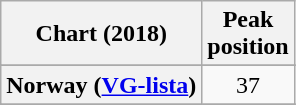<table class="wikitable sortable plainrowheaders" style="text-align:center">
<tr>
<th scope="col">Chart (2018)</th>
<th scope="col">Peak<br> position</th>
</tr>
<tr>
</tr>
<tr>
</tr>
<tr>
</tr>
<tr>
</tr>
<tr>
</tr>
<tr>
</tr>
<tr>
</tr>
<tr>
</tr>
<tr>
</tr>
<tr>
<th scope="row">Norway (<a href='#'>VG-lista</a>)</th>
<td>37</td>
</tr>
<tr>
</tr>
<tr>
</tr>
<tr>
</tr>
<tr>
</tr>
<tr>
</tr>
<tr>
</tr>
<tr>
</tr>
</table>
